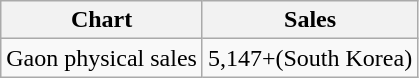<table class="wikitable">
<tr>
<th>Chart</th>
<th>Sales</th>
</tr>
<tr>
<td>Gaon physical sales</td>
<td>5,147+(South Korea)</td>
</tr>
</table>
